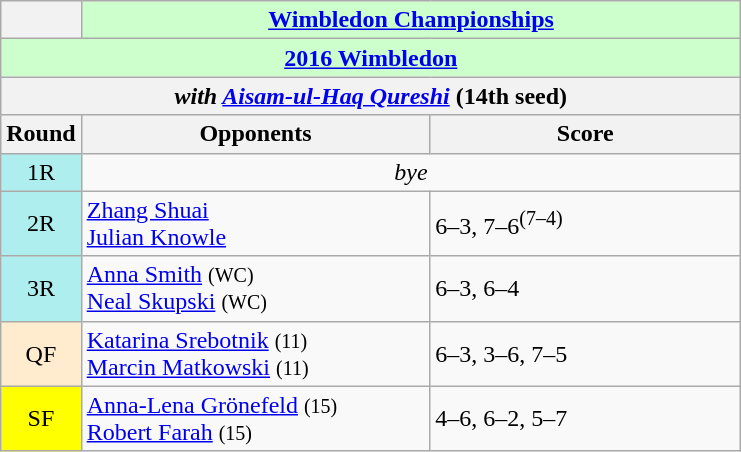<table class="wikitable collapsible collapsed">
<tr>
<th></th>
<th colspan=4 style="background:#cfc;"><a href='#'>Wimbledon Championships</a></th>
</tr>
<tr>
<th colspan=3 style="background:#cfc;"><a href='#'>2016 Wimbledon</a></th>
</tr>
<tr>
<th colspan=3><em>with  <a href='#'>Aisam-ul-Haq Qureshi</a></em> (14th seed)</th>
</tr>
<tr>
<th>Round</th>
<th width=225>Opponents</th>
<th width=200>Score</th>
</tr>
<tr>
<td style="text-align:center; background:#afeeee;">1R</td>
<td colspan=2; align=center><em>bye</em></td>
</tr>
<tr>
<td style="text-align:center; background:#afeeee;">2R</td>
<td> <a href='#'>Zhang Shuai</a><br> <a href='#'>Julian Knowle</a></td>
<td>6–3, 7–6<sup>(7–4)</sup></td>
</tr>
<tr>
<td style="text-align:center; background:#afeeee;">3R</td>
<td> <a href='#'>Anna Smith</a> <small>(WC)</small><br> <a href='#'>Neal Skupski</a> <small>(WC)</small></td>
<td>6–3, 6–4</td>
</tr>
<tr>
<td style="text-align:center; background:#ffebcd;">QF</td>
<td> <a href='#'>Katarina Srebotnik</a> <small>(11)</small><br> <a href='#'>Marcin Matkowski</a> <small>(11)</small></td>
<td>6–3, 3–6, 7–5</td>
</tr>
<tr>
<td style="text-align:center; background:yellow;">SF</td>
<td> <a href='#'>Anna-Lena Grönefeld</a> <small>(15)</small><br> <a href='#'>Robert Farah</a> <small>(15)</small></td>
<td>4–6, 6–2, 5–7</td>
</tr>
</table>
